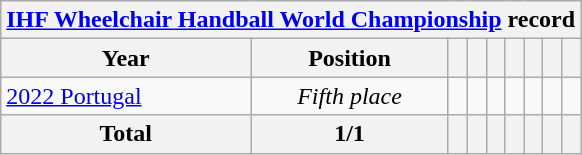<table class="wikitable" style="text-align: center;">
<tr>
<th colspan=10><a href='#'>IHF Wheelchair Handball World Championship</a> record</th>
</tr>
<tr>
<th>Year</th>
<th>Position</th>
<th></th>
<th></th>
<th></th>
<th></th>
<th></th>
<th></th>
<th></th>
</tr>
<tr>
<td align=left> <a href='#'>2022 Portugal</a></td>
<td><em>Fifth place</em></td>
<td></td>
<td></td>
<td></td>
<td></td>
<td></td>
<td></td>
<td></td>
</tr>
<tr>
<th>Total</th>
<th>1/1</th>
<th></th>
<th></th>
<th></th>
<th></th>
<th></th>
<th></th>
<th></th>
</tr>
</table>
